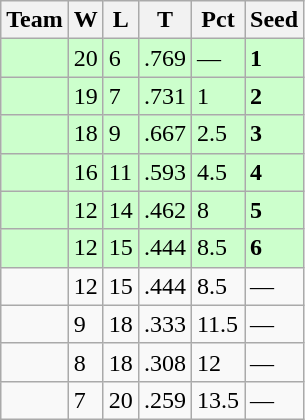<table class=wikitable>
<tr>
<th>Team</th>
<th>W</th>
<th>L</th>
<th>T</th>
<th>Pct</th>
<th>Seed</th>
</tr>
<tr bgcolor="#ccffcc">
<td></td>
<td>20</td>
<td>6</td>
<td>.769</td>
<td>—</td>
<td><strong>1</strong></td>
</tr>
<tr bgcolor="#ccffcc">
<td></td>
<td>19</td>
<td>7</td>
<td>.731</td>
<td>1</td>
<td><strong>2</strong></td>
</tr>
<tr bgcolor="#ccffcc">
<td></td>
<td>18</td>
<td>9</td>
<td>.667</td>
<td>2.5</td>
<td><strong>3</strong></td>
</tr>
<tr bgcolor="#ccffcc">
<td></td>
<td>16</td>
<td>11</td>
<td>.593</td>
<td>4.5</td>
<td><strong>4</strong></td>
</tr>
<tr bgcolor="#ccffcc">
<td></td>
<td>12</td>
<td>14</td>
<td>.462</td>
<td>8</td>
<td><strong>5</strong></td>
</tr>
<tr bgcolor="#ccffcc">
<td></td>
<td>12</td>
<td>15</td>
<td>.444</td>
<td>8.5</td>
<td><strong>6</strong></td>
</tr>
<tr>
<td></td>
<td>12</td>
<td>15</td>
<td>.444</td>
<td>8.5</td>
<td>—</td>
</tr>
<tr>
<td></td>
<td>9</td>
<td>18</td>
<td>.333</td>
<td>11.5</td>
<td>—</td>
</tr>
<tr>
<td></td>
<td>8</td>
<td>18</td>
<td>.308</td>
<td>12</td>
<td>—</td>
</tr>
<tr>
<td></td>
<td>7</td>
<td>20</td>
<td>.259</td>
<td>13.5</td>
<td>—</td>
</tr>
</table>
